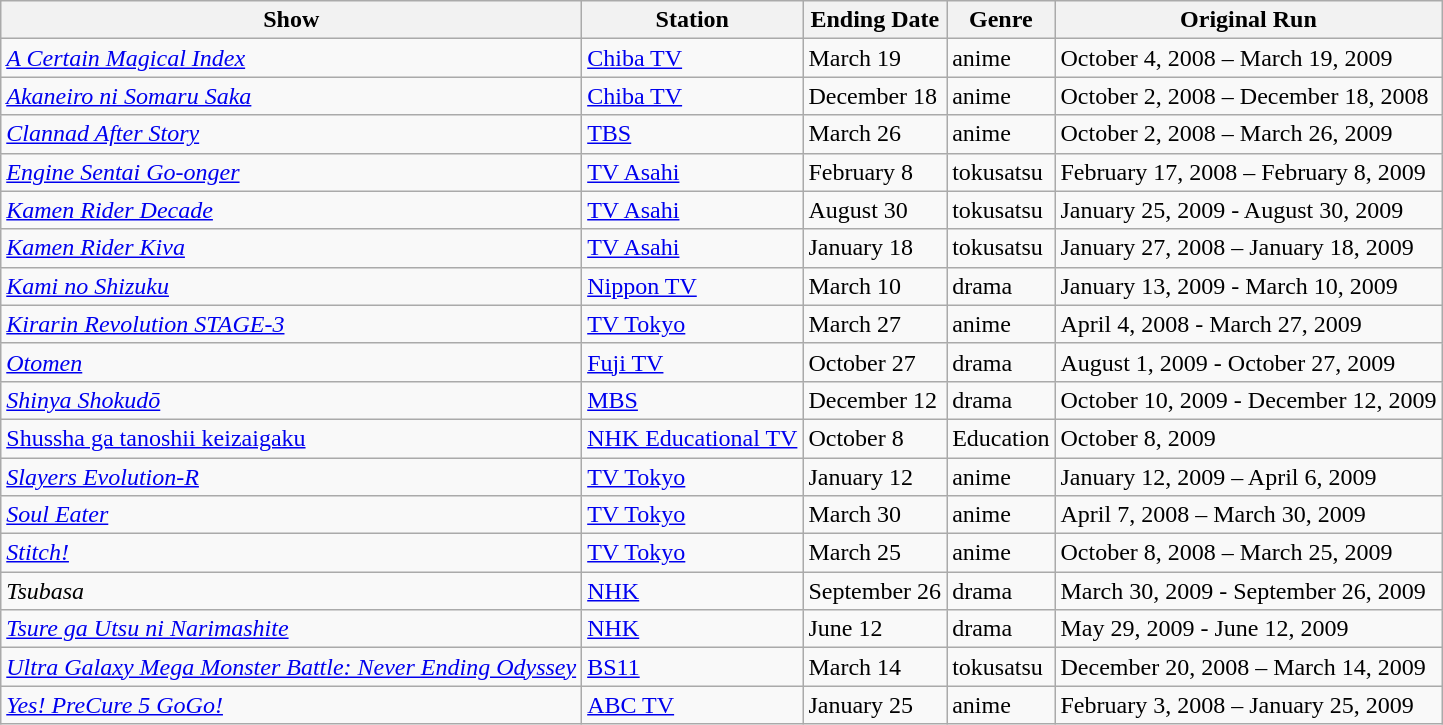<table class="wikitable sortable">
<tr>
<th>Show</th>
<th>Station</th>
<th>Ending Date</th>
<th>Genre</th>
<th>Original Run</th>
</tr>
<tr>
<td><em><a href='#'>A Certain Magical Index</a></em></td>
<td><a href='#'>Chiba TV</a></td>
<td>March 19</td>
<td>anime</td>
<td>October 4, 2008 – March 19, 2009</td>
</tr>
<tr>
<td><em><a href='#'>Akaneiro ni Somaru Saka</a></em></td>
<td><a href='#'>Chiba TV</a></td>
<td>December 18</td>
<td>anime</td>
<td>October 2, 2008 – December 18, 2008</td>
</tr>
<tr>
<td><em><a href='#'>Clannad After Story</a></em></td>
<td><a href='#'>TBS</a></td>
<td>March 26</td>
<td>anime</td>
<td>October 2, 2008 – March 26, 2009</td>
</tr>
<tr>
<td><em><a href='#'>Engine Sentai Go-onger</a></em></td>
<td><a href='#'>TV Asahi</a></td>
<td>February 8</td>
<td>tokusatsu</td>
<td>February 17, 2008 – February 8, 2009</td>
</tr>
<tr>
<td><em><a href='#'>Kamen Rider Decade</a></em></td>
<td><a href='#'>TV Asahi</a></td>
<td>August 30</td>
<td>tokusatsu</td>
<td>January 25, 2009 - August 30, 2009</td>
</tr>
<tr>
<td><em><a href='#'>Kamen Rider Kiva</a></em></td>
<td><a href='#'>TV Asahi</a></td>
<td>January 18</td>
<td>tokusatsu</td>
<td>January 27, 2008 – January 18, 2009</td>
</tr>
<tr>
<td><em><a href='#'>Kami no Shizuku</a></em></td>
<td><a href='#'>Nippon TV</a></td>
<td>March 10</td>
<td>drama</td>
<td>January 13, 2009 - March 10, 2009</td>
</tr>
<tr>
<td><em><a href='#'>Kirarin Revolution STAGE-3</a></em></td>
<td><a href='#'>TV Tokyo</a></td>
<td>March 27</td>
<td>anime</td>
<td>April 4, 2008 - March 27, 2009</td>
</tr>
<tr>
<td><em><a href='#'>Otomen</a></em></td>
<td><a href='#'>Fuji TV</a></td>
<td>October 27</td>
<td>drama</td>
<td>August 1, 2009 - October 27, 2009</td>
</tr>
<tr>
<td><em><a href='#'>Shinya Shokudō</a></em></td>
<td><a href='#'>MBS</a></td>
<td>December 12</td>
<td>drama</td>
<td>October 10, 2009 - December 12, 2009</td>
</tr>
<tr>
<td><a href='#'>Shussha ga tanoshii keizaigaku</a></td>
<td><a href='#'>NHK Educational TV</a></td>
<td>October 8</td>
<td>Education</td>
<td>October 8, 2009</td>
</tr>
<tr>
<td><em><a href='#'>Slayers Evolution-R</a></em></td>
<td><a href='#'>TV Tokyo</a></td>
<td>January 12</td>
<td>anime</td>
<td>January 12, 2009 – April 6, 2009</td>
</tr>
<tr>
<td><em><a href='#'>Soul Eater</a></em></td>
<td><a href='#'>TV Tokyo</a></td>
<td>March 30</td>
<td>anime</td>
<td>April 7, 2008 – March 30, 2009</td>
</tr>
<tr>
<td><em><a href='#'>Stitch!</a></em></td>
<td><a href='#'>TV Tokyo</a></td>
<td>March 25</td>
<td>anime</td>
<td>October 8, 2008 – March 25, 2009</td>
</tr>
<tr>
<td><em>Tsubasa</em></td>
<td><a href='#'>NHK</a></td>
<td>September 26</td>
<td>drama</td>
<td>March 30, 2009 - September 26, 2009</td>
</tr>
<tr>
<td><em><a href='#'>Tsure ga Utsu ni Narimashite</a></em></td>
<td><a href='#'>NHK</a></td>
<td>June 12</td>
<td>drama</td>
<td>May 29, 2009 - June 12, 2009</td>
</tr>
<tr>
<td><em><a href='#'>Ultra Galaxy Mega Monster Battle: Never Ending Odyssey</a></em></td>
<td><a href='#'>BS11</a></td>
<td>March 14</td>
<td>tokusatsu</td>
<td>December 20, 2008 – March 14, 2009</td>
</tr>
<tr>
<td><em><a href='#'>Yes! PreCure 5 GoGo!</a></em></td>
<td><a href='#'>ABC TV</a></td>
<td>January 25</td>
<td>anime</td>
<td>February 3, 2008 – January 25, 2009</td>
</tr>
</table>
